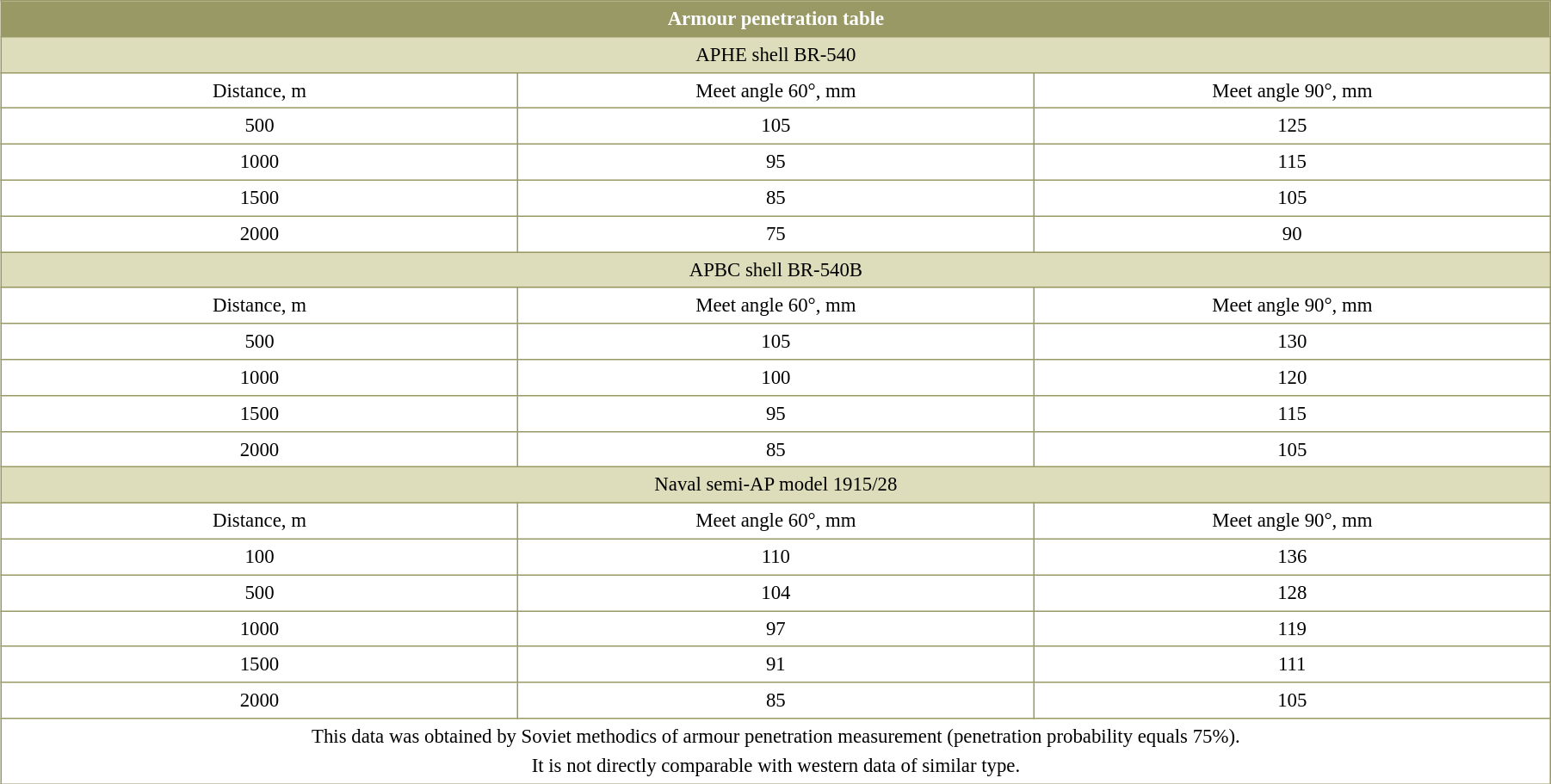<table border=0 cellspacing=0 cellpadding=2 style="margin:0 0 .5em 1em; width:95%; background:#fff; border-collapse:collapse; border:1px solid #996; line-height:1.5; font-size:95%;">
<tr style="vertical-align:top; text-align:center; border:1px solid #996; background-color:#996; color:#fff">
<td colspan="3"><strong>Armour penetration table</strong></td>
</tr>
<tr style="vertical-align:top; text-align:center; border:1px solid #996; background-color:#ddb;">
<td colspan="3">APHE shell BR-540</td>
</tr>
<tr style="vertical-align:top; text-align:center; border:1px solid #996;">
<td width="33%"  style="border:1px solid #996">Distance, m</td>
<td width="33%"  style="border:1px solid #996">Meet angle 60°, mm</td>
<td width="33%"  style="border:1px solid #996">Meet angle 90°, mm</td>
</tr>
<tr style="vertical-align:top; text-align:center;">
<td style="border:1px solid #996">500</td>
<td style="border:1px solid #996">105</td>
<td style="border:1px solid #996">125</td>
</tr>
<tr style="vertical-align:top; text-align:center;">
<td style="border:1px solid #996">1000</td>
<td style="border:1px solid #996">95</td>
<td style="border:1px solid #996">115</td>
</tr>
<tr style="vertical-align:top; text-align:center;">
<td style="border:1px solid #996">1500</td>
<td style="border:1px solid #996">85</td>
<td style="border:1px solid #996">105</td>
</tr>
<tr style="vertical-align:top; text-align:center;">
<td style="border:1px solid #996">2000</td>
<td style="border:1px solid #996">75</td>
<td style="border:1px solid #996">90</td>
</tr>
<tr style="vertical-align:top; text-align:center; border:1px solid #996; background-color:#ddb;">
<td colspan="3">APBC shell BR-540B</td>
</tr>
<tr style="vertical-align:top; text-align:center; border:1px solid #996;">
<td width="33%"  style="border:1px solid #996">Distance, m</td>
<td width="33%"  style="border:1px solid #996">Meet angle 60°, mm</td>
<td width="33%"  style="border:1px solid #996">Meet angle 90°, mm</td>
</tr>
<tr style="vertical-align:top; text-align:center;">
<td style="border:1px solid #996">500</td>
<td style="border:1px solid #996">105</td>
<td style="border:1px solid #996">130</td>
</tr>
<tr style="vertical-align:top; text-align:center;">
<td style="border:1px solid #996">1000</td>
<td style="border:1px solid #996">100</td>
<td style="border:1px solid #996">120</td>
</tr>
<tr style="vertical-align:top; text-align:center;">
<td style="border:1px solid #996">1500</td>
<td style="border:1px solid #996">95</td>
<td style="border:1px solid #996">115</td>
</tr>
<tr style="vertical-align:top; text-align:center;">
<td style="border:1px solid #996">2000</td>
<td style="border:1px solid #996">85</td>
<td style="border:1px solid #996">105</td>
</tr>
<tr style="vertical-align:top; text-align:center; border:1px solid #996; background-color:#ddb;">
<td colspan="3">Naval semi-AP model 1915/28</td>
</tr>
<tr style="vertical-align:top; text-align:center; border:1px solid #996;">
<td width="33%"  style="border:1px solid #996">Distance, m</td>
<td width="33%"  style="border:1px solid #996">Meet angle 60°, mm</td>
<td width="33%"  style="border:1px solid #996">Meet angle 90°, mm</td>
</tr>
<tr style="vertical-align:top; text-align:center;">
<td style="border:1px solid #996">100</td>
<td style="border:1px solid #996">110</td>
<td style="border:1px solid #996">136</td>
</tr>
<tr style="vertical-align:top; text-align:center;">
<td style="border:1px solid #996">500</td>
<td style="border:1px solid #996">104</td>
<td style="border:1px solid #996">128</td>
</tr>
<tr style="vertical-align:top; text-align:center;">
<td style="border:1px solid #996">1000</td>
<td style="border:1px solid #996">97</td>
<td style="border:1px solid #996">119</td>
</tr>
<tr style="vertical-align:top; text-align:center;">
<td style="border:1px solid #996">1500</td>
<td style="border:1px solid #996">91</td>
<td style="border:1px solid #996">111</td>
</tr>
<tr style="vertical-align:top; text-align:center;">
<td style="border:1px solid #996">2000</td>
<td style="border:1px solid #996">85</td>
<td style="border:1px solid #996">105</td>
</tr>
<tr style="vertical-align:top; text-align:center;">
<td colspan="3">This data was obtained by Soviet methodics of armour penetration measurement (penetration probability equals 75%). <br> It is not directly comparable with western data of similar type.</td>
</tr>
</table>
